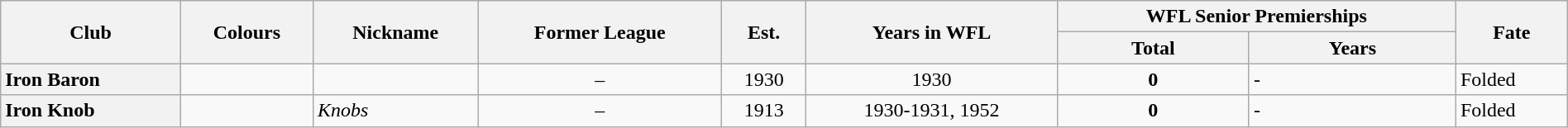<table class="wikitable sortable" style= "width:100%">
<tr>
<th rowspan="2">Club</th>
<th rowspan="2">Colours</th>
<th rowspan="2">Nickname</th>
<th rowspan="2">Former League</th>
<th rowspan="2">Est.</th>
<th rowspan="2">Years in WFL</th>
<th colspan="2">WFL Senior Premierships</th>
<th rowspan="2">Fate</th>
</tr>
<tr>
<th>Total</th>
<th>Years</th>
</tr>
<tr>
<th style="text-align:left">Iron Baron</th>
<td align="center"></td>
<td></td>
<td align="center">–</td>
<td align="center">1930</td>
<td align="center">1930</td>
<td align="center"><strong>0</strong></td>
<td>-</td>
<td>Folded</td>
</tr>
<tr>
<th style="text-align:left">Iron Knob</th>
<td align="center"></td>
<td><em>Knobs</em></td>
<td align="center">–</td>
<td align="center">1913</td>
<td align="center">1930-1931, 1952</td>
<td align="center"><strong>0</strong></td>
<td>-</td>
<td>Folded</td>
</tr>
</table>
